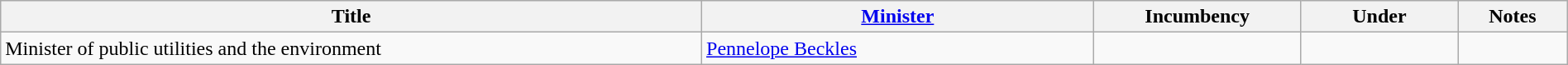<table class="wikitable" style="width:100%;">
<tr>
<th>Title</th>
<th style="width:25%;"><a href='#'>Minister</a></th>
<th style="width:160px;">Incumbency</th>
<th style="width:10%;">Under</th>
<th style="width:7%;">Notes</th>
</tr>
<tr>
<td>Minister of public utilities and the environment</td>
<td><a href='#'>Pennelope Beckles</a></td>
<td></td>
<td></td>
<td></td>
</tr>
</table>
